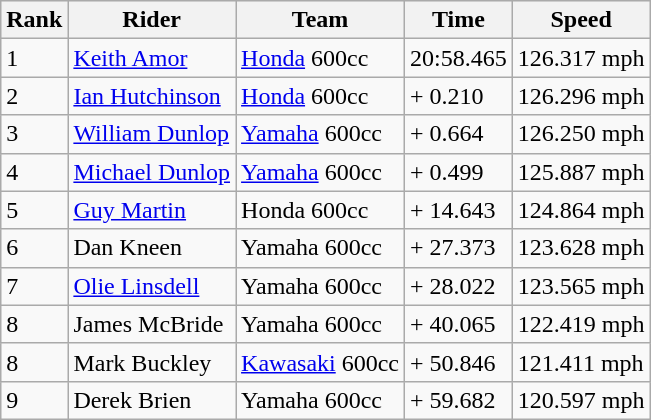<table class="wikitable">
<tr style="background:#efefef;">
<th>Rank</th>
<th>Rider</th>
<th>Team</th>
<th>Time</th>
<th>Speed</th>
</tr>
<tr>
<td>1</td>
<td> <a href='#'>Keith Amor</a></td>
<td><a href='#'>Honda</a> 600cc</td>
<td>20:58.465</td>
<td>126.317 mph</td>
</tr>
<tr>
<td>2</td>
<td> <a href='#'>Ian Hutchinson</a></td>
<td><a href='#'>Honda</a> 600cc</td>
<td>+ 0.210</td>
<td>126.296 mph</td>
</tr>
<tr>
<td>3</td>
<td> <a href='#'>William Dunlop</a></td>
<td><a href='#'>Yamaha</a> 600cc</td>
<td>+ 0.664</td>
<td>126.250 mph</td>
</tr>
<tr>
<td>4</td>
<td> <a href='#'>Michael Dunlop</a></td>
<td><a href='#'>Yamaha</a> 600cc</td>
<td>+ 0.499</td>
<td>125.887 mph</td>
</tr>
<tr>
<td>5</td>
<td> <a href='#'>Guy Martin</a></td>
<td>Honda 600cc</td>
<td>+ 14.643</td>
<td>124.864 mph</td>
</tr>
<tr>
<td>6</td>
<td> Dan Kneen</td>
<td>Yamaha 600cc</td>
<td>+ 27.373</td>
<td>123.628 mph</td>
</tr>
<tr>
<td>7</td>
<td> <a href='#'>Olie Linsdell</a></td>
<td>Yamaha 600cc</td>
<td>+ 28.022</td>
<td>123.565 mph</td>
</tr>
<tr>
<td>8</td>
<td> James McBride</td>
<td>Yamaha 600cc</td>
<td>+ 40.065</td>
<td>122.419 mph</td>
</tr>
<tr>
<td>8</td>
<td> Mark Buckley</td>
<td><a href='#'>Kawasaki</a> 600cc</td>
<td>+ 50.846</td>
<td>121.411 mph</td>
</tr>
<tr>
<td>9</td>
<td> Derek Brien</td>
<td>Yamaha 600cc</td>
<td>+ 59.682</td>
<td>120.597 mph</td>
</tr>
</table>
